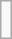<table class="wikitable" style="text-align:center">
<tr>
<td colspan="7"><br></td>
</tr>
</table>
